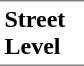<table border=0 cellspacing=0 cellpadding=3>
<tr>
<td style="border-bottom:solid 1px gray;border-top:solid 1px gray;" width=50 valign=top><strong>Street Level</strong></td>
</tr>
</table>
